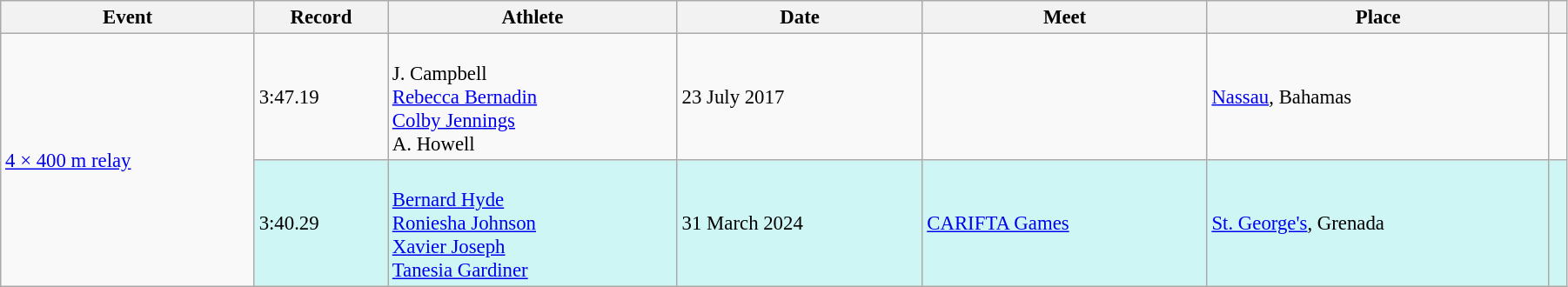<table class="wikitable" style="font-size: 95%; width: 95%;">
<tr>
<th>Event</th>
<th>Record</th>
<th>Athlete</th>
<th>Date</th>
<th>Meet</th>
<th>Place</th>
<th></th>
</tr>
<tr>
<td rowspan=2><a href='#'>4 × 400 m relay</a></td>
<td>3:47.19</td>
<td><br>J. Campbell<br><a href='#'>Rebecca Bernadin</a><br><a href='#'>Colby Jennings</a><br>A. Howell</td>
<td>23 July 2017</td>
<td></td>
<td><a href='#'>Nassau</a>, Bahamas</td>
<td></td>
</tr>
<tr style="background:#cef6f5;">
<td>3:40.29</td>
<td><br><a href='#'>Bernard Hyde</a><br><a href='#'>Roniesha Johnson</a><br><a href='#'>Xavier Joseph</a><br><a href='#'>Tanesia Gardiner</a></td>
<td>31 March 2024</td>
<td><a href='#'>CARIFTA Games</a></td>
<td><a href='#'>St. George's</a>, Grenada</td>
<td></td>
</tr>
</table>
